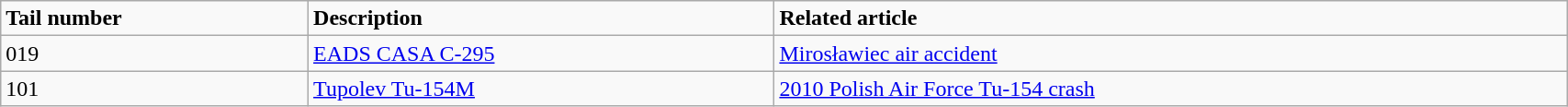<table class="wikitable" width="90%">
<tr>
<td><strong>Tail number</strong></td>
<td><strong>Description</strong></td>
<td><strong>Related article</strong></td>
</tr>
<tr>
<td>019</td>
<td><a href='#'>EADS CASA C-295</a></td>
<td><a href='#'>Mirosławiec air accident</a></td>
</tr>
<tr>
<td>101</td>
<td><a href='#'>Tupolev Tu-154M</a></td>
<td><a href='#'>2010 Polish Air Force Tu-154 crash</a></td>
</tr>
</table>
